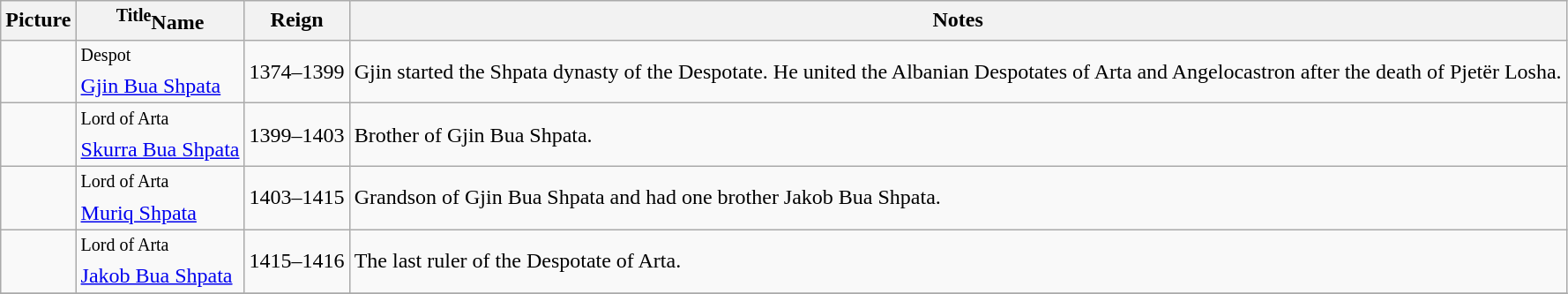<table class="wikitable">
<tr ->
<th>Picture</th>
<th><sup>Title</sup>Name</th>
<th>Reign</th>
<th>Notes</th>
</tr>
<tr ->
<td></td>
<td><sup>Despot</sup><br><a href='#'>Gjin Bua Shpata</a></td>
<td>1374–1399</td>
<td>Gjin started the Shpata dynasty of the Despotate. He united the Albanian Despotates of Arta and Angelocastron after the death of Pjetër Losha.</td>
</tr>
<tr ->
<td></td>
<td><sup>Lord of Arta</sup><br><a href='#'>Skurra Bua Shpata</a></td>
<td>1399–1403</td>
<td>Brother of Gjin Bua Shpata.</td>
</tr>
<tr ->
<td></td>
<td><sup>Lord of Arta</sup><br><a href='#'>Muriq Shpata</a></td>
<td>1403–1415</td>
<td>Grandson of Gjin Bua Shpata and had one brother Jakob Bua Shpata.</td>
</tr>
<tr ->
<td></td>
<td><sup>Lord of Arta</sup><br><a href='#'>Jakob Bua Shpata</a></td>
<td>1415–1416</td>
<td>The last ruler of the Despotate of Arta.</td>
</tr>
<tr ->
</tr>
</table>
